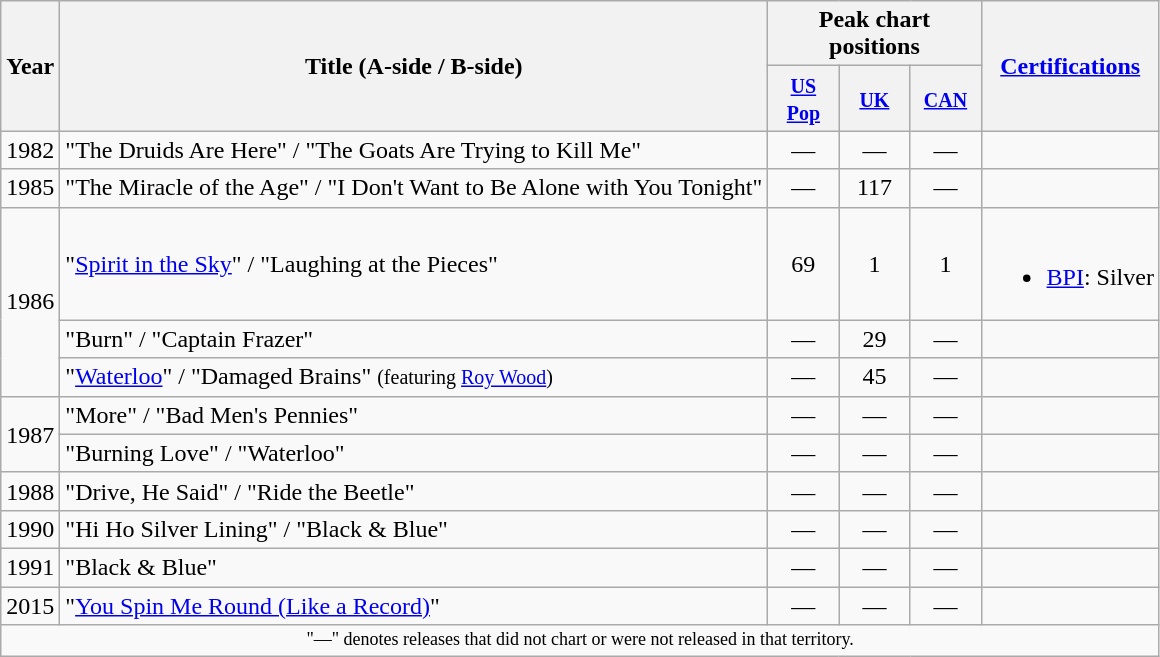<table class="wikitable">
<tr>
<th scope="col" rowspan="2">Year</th>
<th scope="col" rowspan="2">Title (A-side / B-side)</th>
<th scope="col" colspan="3">Peak chart positions</th>
<th scope="col" rowspan="2"><a href='#'>Certifications</a></th>
</tr>
<tr>
<th style="width:40px;"><small><a href='#'>US Pop</a></small><br></th>
<th style="width:40px;"><small><a href='#'>UK</a></small><br></th>
<th style="width:40px;"><small><a href='#'>CAN</a></small><br></th>
</tr>
<tr>
<td>1982</td>
<td>"The Druids Are Here" / "The Goats Are Trying to Kill Me"</td>
<td align=center>―</td>
<td align=center>―</td>
<td align=center>―</td>
<td></td>
</tr>
<tr>
<td>1985</td>
<td>"The Miracle of the Age" / "I Don't Want to Be Alone with You Tonight"</td>
<td align=center>―</td>
<td align=center>117</td>
<td align=center>―</td>
<td></td>
</tr>
<tr>
<td rowspan="3">1986</td>
<td>"<a href='#'>Spirit in the Sky</a>" / "Laughing at the Pieces"</td>
<td align=center>69</td>
<td align=center>1</td>
<td align=center>1</td>
<td><br><ul><li><a href='#'>BPI</a>: Silver</li></ul></td>
</tr>
<tr>
<td>"Burn" / "Captain Frazer"</td>
<td align=center>―</td>
<td align=center>29</td>
<td align=center>―</td>
<td></td>
</tr>
<tr>
<td>"<a href='#'>Waterloo</a>" / "Damaged Brains" <small>(featuring <a href='#'>Roy Wood</a>)</small></td>
<td align=center>―</td>
<td align=center>45</td>
<td align=center>―</td>
<td></td>
</tr>
<tr>
<td rowspan="2">1987</td>
<td>"More" / "Bad Men's Pennies"</td>
<td align=center>―</td>
<td align=center>―</td>
<td align=center>―</td>
<td></td>
</tr>
<tr>
<td>"Burning Love" / "Waterloo"</td>
<td align=center>―</td>
<td align=center>―</td>
<td align=center>―</td>
<td></td>
</tr>
<tr>
<td>1988</td>
<td>"Drive, He Said" / "Ride the Beetle"</td>
<td align=center>―</td>
<td align=center>―</td>
<td align=center>―</td>
<td></td>
</tr>
<tr>
<td>1990</td>
<td>"Hi Ho Silver Lining" / "Black & Blue"</td>
<td align=center>―</td>
<td align=center>―</td>
<td align=center>―</td>
<td></td>
</tr>
<tr>
<td>1991</td>
<td>"Black & Blue"</td>
<td align=center>―</td>
<td align=center>―</td>
<td align=center>―</td>
<td></td>
</tr>
<tr>
<td>2015</td>
<td>"<a href='#'>You Spin Me Round (Like a Record)</a>"</td>
<td align=center>―</td>
<td align=center>―</td>
<td align=center>―</td>
<td></td>
</tr>
<tr>
<td colspan="6" style="text-align:center; font-size:9pt;">"—" denotes releases that did not chart or were not released in that territory.</td>
</tr>
</table>
